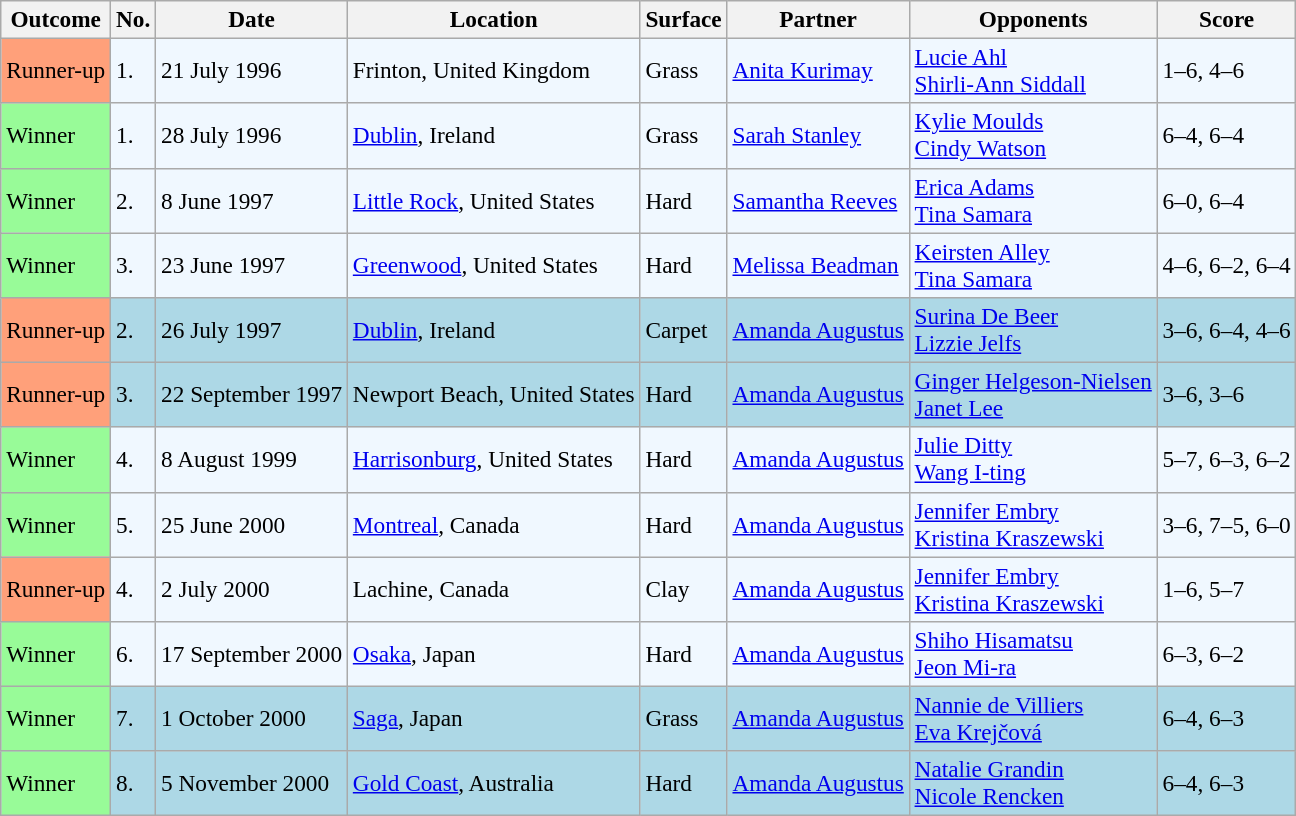<table class="sortable wikitable" style="font-size:97%;">
<tr>
<th>Outcome</th>
<th>No.</th>
<th>Date</th>
<th>Location</th>
<th>Surface</th>
<th>Partner</th>
<th>Opponents</th>
<th>Score</th>
</tr>
<tr style="background:#f0f8ff;">
<td bgcolor=FFA07A>Runner-up</td>
<td>1.</td>
<td>21 July 1996</td>
<td>Frinton, United Kingdom</td>
<td>Grass</td>
<td> <a href='#'>Anita Kurimay</a></td>
<td> <a href='#'>Lucie Ahl</a> <br>  <a href='#'>Shirli-Ann Siddall</a></td>
<td>1–6, 4–6</td>
</tr>
<tr style="background:#f0f8ff;">
<td bgcolor=98FB98>Winner</td>
<td>1.</td>
<td>28 July 1996</td>
<td><a href='#'>Dublin</a>, Ireland</td>
<td>Grass</td>
<td> <a href='#'>Sarah Stanley</a></td>
<td> <a href='#'>Kylie Moulds</a> <br>  <a href='#'>Cindy Watson</a></td>
<td>6–4, 6–4</td>
</tr>
<tr style="background:#f0f8ff;">
<td bgcolor=98FB98>Winner</td>
<td>2.</td>
<td>8 June 1997</td>
<td><a href='#'>Little Rock</a>, United States</td>
<td>Hard</td>
<td> <a href='#'>Samantha Reeves</a></td>
<td> <a href='#'>Erica Adams</a><br> <a href='#'>Tina Samara</a></td>
<td>6–0, 6–4</td>
</tr>
<tr style="background:#f0f8ff;">
<td bgcolor=98FB98>Winner</td>
<td>3.</td>
<td>23 June 1997</td>
<td><a href='#'>Greenwood</a>, United States</td>
<td>Hard</td>
<td> <a href='#'>Melissa Beadman</a></td>
<td> <a href='#'>Keirsten Alley</a> <br> <a href='#'>Tina Samara</a></td>
<td>4–6, 6–2, 6–4</td>
</tr>
<tr style="background:lightblue;">
<td bgcolor=FFA07A>Runner-up</td>
<td>2.</td>
<td>26 July 1997</td>
<td><a href='#'>Dublin</a>, Ireland</td>
<td>Carpet</td>
<td> <a href='#'>Amanda Augustus</a></td>
<td> <a href='#'>Surina De Beer</a> <br>  <a href='#'>Lizzie Jelfs</a></td>
<td>3–6, 6–4, 4–6</td>
</tr>
<tr style="background:lightblue;">
<td bgcolor=FFA07A>Runner-up</td>
<td>3.</td>
<td>22 September 1997</td>
<td>Newport Beach, United States</td>
<td>Hard</td>
<td> <a href='#'>Amanda Augustus</a></td>
<td> <a href='#'>Ginger Helgeson-Nielsen</a> <br>  <a href='#'>Janet Lee</a></td>
<td>3–6, 3–6</td>
</tr>
<tr bgcolor="#f0f8ff">
<td bgcolor=98FB98>Winner</td>
<td>4.</td>
<td>8 August 1999</td>
<td><a href='#'>Harrisonburg</a>, United States</td>
<td>Hard</td>
<td> <a href='#'>Amanda Augustus</a></td>
<td> <a href='#'>Julie Ditty</a><br>  <a href='#'>Wang I-ting</a></td>
<td>5–7, 6–3, 6–2</td>
</tr>
<tr bgcolor="#f0f8ff">
<td bgcolor=98FB98>Winner</td>
<td>5.</td>
<td>25 June 2000</td>
<td><a href='#'>Montreal</a>, Canada</td>
<td>Hard</td>
<td> <a href='#'>Amanda Augustus</a></td>
<td> <a href='#'>Jennifer Embry</a><br>  <a href='#'>Kristina Kraszewski</a></td>
<td>3–6, 7–5, 6–0</td>
</tr>
<tr style="background:#f0f8ff;">
<td bgcolor=FFA07A>Runner-up</td>
<td>4.</td>
<td>2 July 2000</td>
<td>Lachine, Canada</td>
<td>Clay</td>
<td> <a href='#'>Amanda Augustus</a></td>
<td> <a href='#'>Jennifer Embry</a><br>  <a href='#'>Kristina Kraszewski</a></td>
<td>1–6, 5–7</td>
</tr>
<tr bgcolor="#f0f8ff">
<td bgcolor=98FB98>Winner</td>
<td>6.</td>
<td>17 September 2000</td>
<td><a href='#'>Osaka</a>, Japan</td>
<td>Hard</td>
<td> <a href='#'>Amanda Augustus</a></td>
<td> <a href='#'>Shiho Hisamatsu</a><br>  <a href='#'>Jeon Mi-ra</a></td>
<td>6–3, 6–2</td>
</tr>
<tr bgcolor=lightblue>
<td bgcolor=98FB98>Winner</td>
<td>7.</td>
<td>1 October 2000</td>
<td><a href='#'>Saga</a>, Japan</td>
<td>Grass</td>
<td> <a href='#'>Amanda Augustus</a></td>
<td> <a href='#'>Nannie de Villiers</a><br>  <a href='#'>Eva Krejčová</a></td>
<td>6–4, 6–3</td>
</tr>
<tr bgcolor=lightblue>
<td bgcolor=98FB98>Winner</td>
<td>8.</td>
<td>5 November 2000</td>
<td><a href='#'>Gold Coast</a>, Australia</td>
<td>Hard</td>
<td> <a href='#'>Amanda Augustus</a></td>
<td> <a href='#'>Natalie Grandin</a><br>  <a href='#'>Nicole Rencken</a></td>
<td>6–4, 6–3</td>
</tr>
</table>
